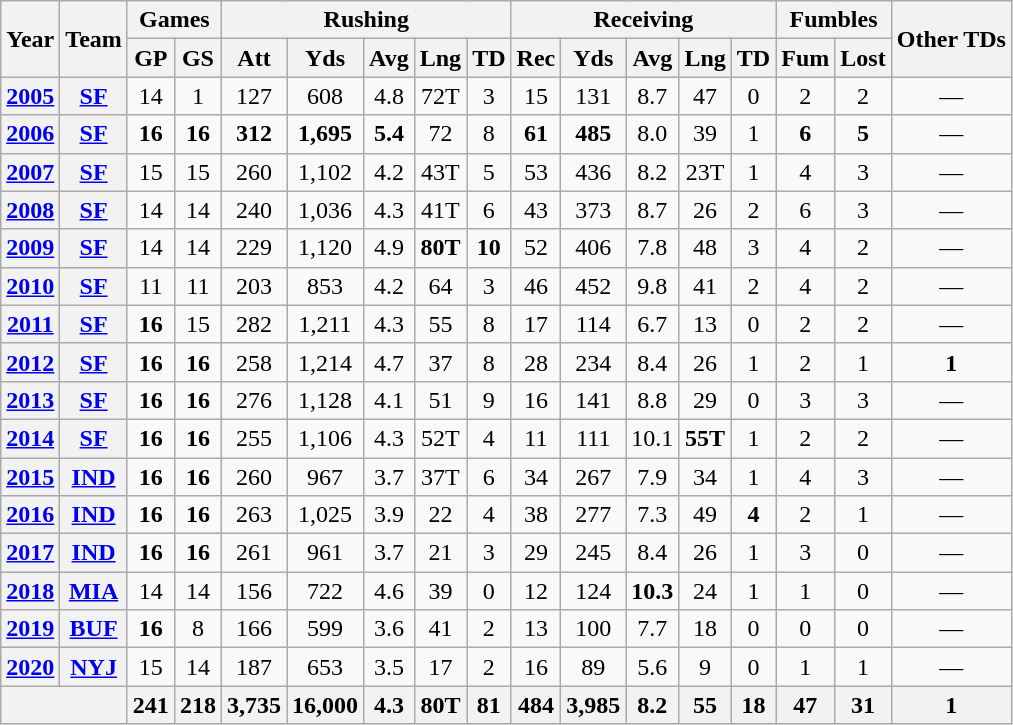<table class="wikitable" style="text-align:center;">
<tr>
<th rowspan="2">Year</th>
<th rowspan="2">Team</th>
<th colspan="2">Games</th>
<th colspan="5">Rushing</th>
<th colspan="5">Receiving</th>
<th colspan="2">Fumbles</th>
<th rowspan="2">Other TDs</th>
</tr>
<tr>
<th>GP</th>
<th>GS</th>
<th>Att</th>
<th>Yds</th>
<th>Avg</th>
<th>Lng</th>
<th>TD</th>
<th>Rec</th>
<th>Yds</th>
<th>Avg</th>
<th>Lng</th>
<th>TD</th>
<th>Fum</th>
<th>Lost</th>
</tr>
<tr>
<th><a href='#'>2005</a></th>
<th><a href='#'>SF</a></th>
<td>14</td>
<td>1</td>
<td>127</td>
<td>608</td>
<td>4.8</td>
<td>72T</td>
<td>3</td>
<td>15</td>
<td>131</td>
<td>8.7</td>
<td>47</td>
<td>0</td>
<td>2</td>
<td>2</td>
<td>—</td>
</tr>
<tr>
<th><a href='#'>2006</a></th>
<th><a href='#'>SF</a></th>
<td><strong>16</strong></td>
<td><strong>16</strong></td>
<td><strong>312</strong></td>
<td><strong>1,695</strong></td>
<td><strong>5.4</strong></td>
<td>72</td>
<td>8</td>
<td><strong>61</strong></td>
<td><strong>485</strong></td>
<td>8.0</td>
<td>39</td>
<td>1</td>
<td><strong>6</strong></td>
<td><strong>5</strong></td>
<td>—</td>
</tr>
<tr>
<th><a href='#'>2007</a></th>
<th><a href='#'>SF</a></th>
<td>15</td>
<td>15</td>
<td>260</td>
<td>1,102</td>
<td>4.2</td>
<td>43T</td>
<td>5</td>
<td>53</td>
<td>436</td>
<td>8.2</td>
<td>23T</td>
<td>1</td>
<td>4</td>
<td>3</td>
<td>—</td>
</tr>
<tr>
<th><a href='#'>2008</a></th>
<th><a href='#'>SF</a></th>
<td>14</td>
<td>14</td>
<td>240</td>
<td>1,036</td>
<td>4.3</td>
<td>41T</td>
<td>6</td>
<td>43</td>
<td>373</td>
<td>8.7</td>
<td>26</td>
<td>2</td>
<td>6</td>
<td>3</td>
<td>—</td>
</tr>
<tr>
<th><a href='#'>2009</a></th>
<th><a href='#'>SF</a></th>
<td>14</td>
<td>14</td>
<td>229</td>
<td>1,120</td>
<td>4.9</td>
<td><strong>80T</strong></td>
<td><strong>10</strong></td>
<td>52</td>
<td>406</td>
<td>7.8</td>
<td>48</td>
<td>3</td>
<td>4</td>
<td>2</td>
<td>—</td>
</tr>
<tr>
<th><a href='#'>2010</a></th>
<th><a href='#'>SF</a></th>
<td>11</td>
<td>11</td>
<td>203</td>
<td>853</td>
<td>4.2</td>
<td>64</td>
<td>3</td>
<td>46</td>
<td>452</td>
<td>9.8</td>
<td>41</td>
<td>2</td>
<td>4</td>
<td>2</td>
<td>—</td>
</tr>
<tr>
<th><a href='#'>2011</a></th>
<th><a href='#'>SF</a></th>
<td><strong>16</strong></td>
<td>15</td>
<td>282</td>
<td>1,211</td>
<td>4.3</td>
<td>55</td>
<td>8</td>
<td>17</td>
<td>114</td>
<td>6.7</td>
<td>13</td>
<td>0</td>
<td>2</td>
<td>2</td>
<td>—</td>
</tr>
<tr>
<th><a href='#'>2012</a></th>
<th><a href='#'>SF</a></th>
<td><strong>16</strong></td>
<td><strong>16</strong></td>
<td>258</td>
<td>1,214</td>
<td>4.7</td>
<td>37</td>
<td>8</td>
<td>28</td>
<td>234</td>
<td>8.4</td>
<td>26</td>
<td>1</td>
<td>2</td>
<td>1</td>
<td><strong>1</strong></td>
</tr>
<tr>
<th><a href='#'>2013</a></th>
<th><a href='#'>SF</a></th>
<td><strong>16</strong></td>
<td><strong>16</strong></td>
<td>276</td>
<td>1,128</td>
<td>4.1</td>
<td>51</td>
<td>9</td>
<td>16</td>
<td>141</td>
<td>8.8</td>
<td>29</td>
<td>0</td>
<td>3</td>
<td>3</td>
<td>—</td>
</tr>
<tr>
<th><a href='#'>2014</a></th>
<th><a href='#'>SF</a></th>
<td><strong>16</strong></td>
<td><strong>16</strong></td>
<td>255</td>
<td>1,106</td>
<td>4.3</td>
<td>52T</td>
<td>4</td>
<td>11</td>
<td>111</td>
<td>10.1</td>
<td><strong>55T</strong></td>
<td>1</td>
<td>2</td>
<td>2</td>
<td>—</td>
</tr>
<tr>
<th><a href='#'>2015</a></th>
<th><a href='#'>IND</a></th>
<td><strong>16</strong></td>
<td><strong>16</strong></td>
<td>260</td>
<td>967</td>
<td>3.7</td>
<td>37T</td>
<td>6</td>
<td>34</td>
<td>267</td>
<td>7.9</td>
<td>34</td>
<td>1</td>
<td>4</td>
<td>3</td>
<td>—</td>
</tr>
<tr>
<th><a href='#'>2016</a></th>
<th><a href='#'>IND</a></th>
<td><strong>16</strong></td>
<td><strong>16</strong></td>
<td>263</td>
<td>1,025</td>
<td>3.9</td>
<td>22</td>
<td>4</td>
<td>38</td>
<td>277</td>
<td>7.3</td>
<td>49</td>
<td><strong>4</strong></td>
<td>2</td>
<td>1</td>
<td>—</td>
</tr>
<tr>
<th><a href='#'>2017</a></th>
<th><a href='#'>IND</a></th>
<td><strong>16</strong></td>
<td><strong>16</strong></td>
<td>261</td>
<td>961</td>
<td>3.7</td>
<td>21</td>
<td>3</td>
<td>29</td>
<td>245</td>
<td>8.4</td>
<td>26</td>
<td>1</td>
<td>3</td>
<td>0</td>
<td>—</td>
</tr>
<tr>
<th><a href='#'>2018</a></th>
<th><a href='#'>MIA</a></th>
<td>14</td>
<td>14</td>
<td>156</td>
<td>722</td>
<td>4.6</td>
<td>39</td>
<td>0</td>
<td>12</td>
<td>124</td>
<td><strong>10.3</strong></td>
<td>24</td>
<td>1</td>
<td>1</td>
<td>0</td>
<td>—</td>
</tr>
<tr>
<th><a href='#'>2019</a></th>
<th><a href='#'>BUF</a></th>
<td><strong>16</strong></td>
<td>8</td>
<td>166</td>
<td>599</td>
<td>3.6</td>
<td>41</td>
<td>2</td>
<td>13</td>
<td>100</td>
<td>7.7</td>
<td>18</td>
<td>0</td>
<td>0</td>
<td>0</td>
<td>—</td>
</tr>
<tr>
<th><a href='#'>2020</a></th>
<th><a href='#'>NYJ</a></th>
<td>15</td>
<td>14</td>
<td>187</td>
<td>653</td>
<td>3.5</td>
<td>17</td>
<td>2</td>
<td>16</td>
<td>89</td>
<td>5.6</td>
<td>9</td>
<td>0</td>
<td>1</td>
<td>1</td>
<td>—</td>
</tr>
<tr>
<th colspan="2"></th>
<th>241</th>
<th>218</th>
<th>3,735</th>
<th>16,000</th>
<th>4.3</th>
<th>80T</th>
<th>81</th>
<th>484</th>
<th>3,985</th>
<th>8.2</th>
<th>55</th>
<th>18</th>
<th>47</th>
<th>31</th>
<th>1</th>
</tr>
</table>
